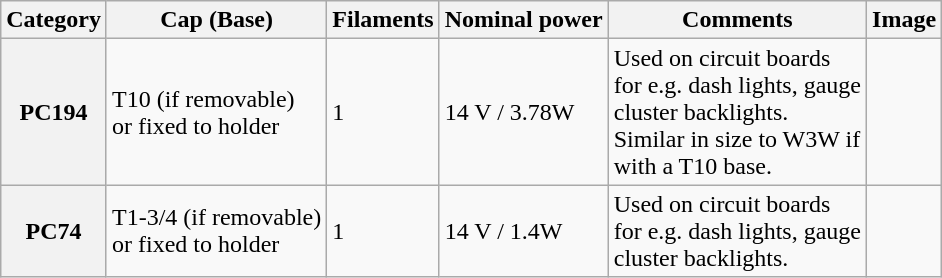<table class="wikitable">
<tr>
<th>Category</th>
<th>Cap (Base)</th>
<th width="20">Filaments</th>
<th>Nominal power</th>
<th>Comments</th>
<th class="unsortable">Image</th>
</tr>
<tr>
<th>PC194</th>
<td>T10 (if removable)<br>or fixed to holder</td>
<td>1</td>
<td>14 V / 3.78W</td>
<td>Used on circuit boards<br>for e.g. dash lights, gauge<br>cluster backlights.<br>Similar in size to W3W if<br>with a T10 base.</td>
<td></td>
</tr>
<tr>
<th>PC74</th>
<td>T1-3/4 (if removable)<br>or fixed to holder</td>
<td>1</td>
<td>14 V / 1.4W</td>
<td>Used on circuit boards<br>for e.g. dash lights, gauge<br>cluster backlights.</td>
<td></td>
</tr>
</table>
